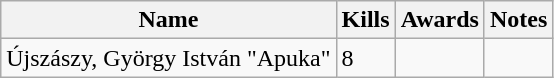<table class=wikitable>
<tr>
<th>Name</th>
<th>Kills</th>
<th>Awards</th>
<th>Notes</th>
</tr>
<tr>
<td>Újszászy, György István "Apuka"</td>
<td>8</td>
<td></td>
<td></td>
</tr>
</table>
